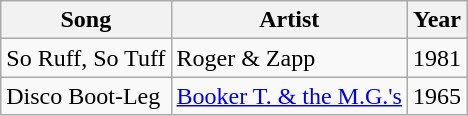<table class="wikitable">
<tr>
<th>Song</th>
<th>Artist</th>
<th>Year</th>
</tr>
<tr>
<td>So Ruff, So Tuff</td>
<td>Roger & Zapp</td>
<td>1981</td>
</tr>
<tr>
<td>Disco Boot-Leg</td>
<td><a href='#'>Booker T. & the M.G.'s</a></td>
<td>1965</td>
</tr>
</table>
